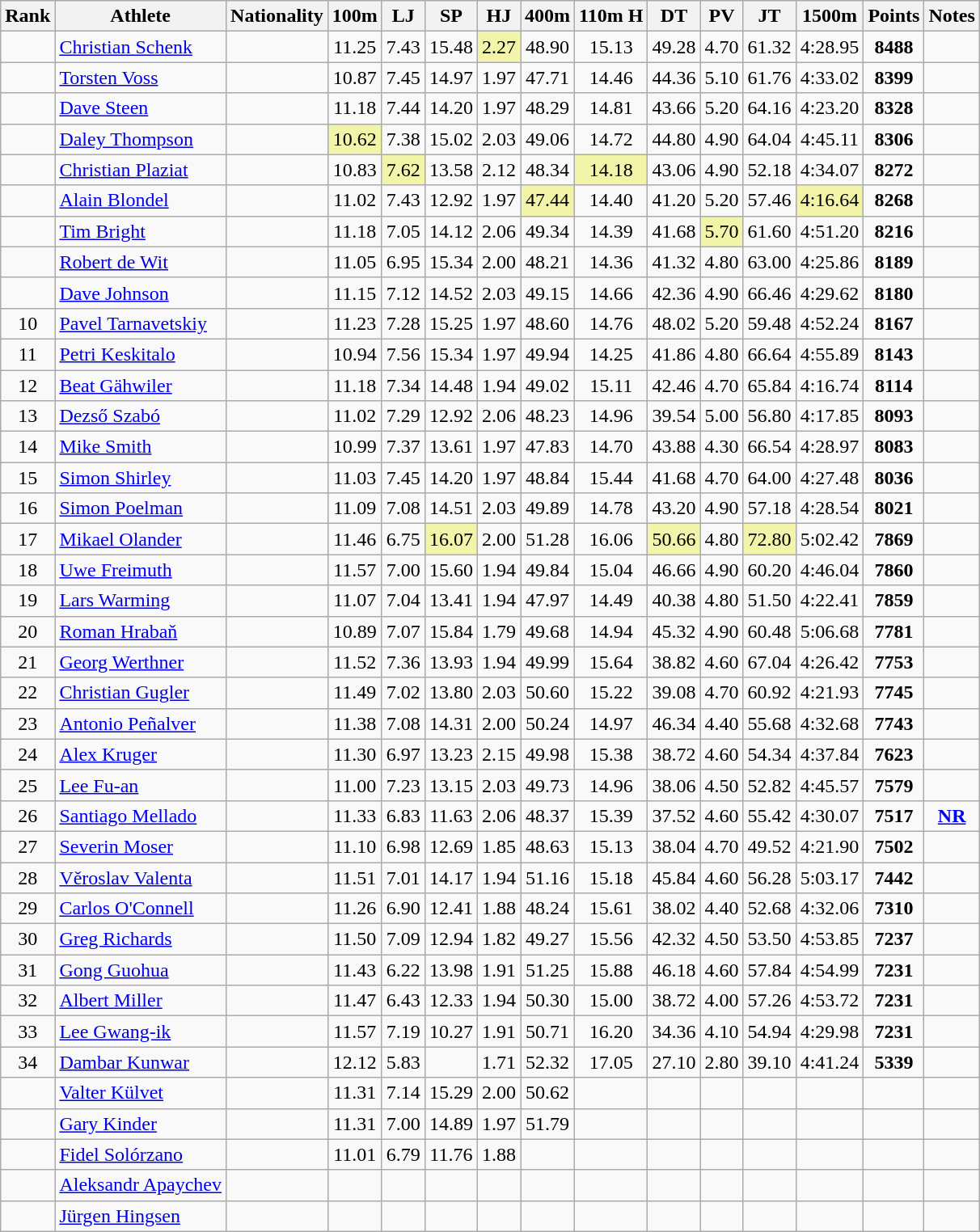<table class="wikitable sortable" style=" text-align:center;">
<tr>
<th>Rank</th>
<th>Athlete</th>
<th>Nationality</th>
<th>100m</th>
<th>LJ</th>
<th>SP</th>
<th>HJ</th>
<th>400m</th>
<th>110m H</th>
<th>DT</th>
<th>PV</th>
<th>JT</th>
<th>1500m</th>
<th>Points</th>
<th>Notes</th>
</tr>
<tr>
<td></td>
<td align=left><a href='#'>Christian Schenk</a></td>
<td align=left></td>
<td>11.25</td>
<td>7.43</td>
<td>15.48</td>
<td bgcolor=#F2F5A9>2.27</td>
<td>48.90</td>
<td>15.13</td>
<td>49.28</td>
<td>4.70</td>
<td>61.32</td>
<td>4:28.95</td>
<td><strong>8488</strong></td>
<td></td>
</tr>
<tr>
<td></td>
<td align=left><a href='#'>Torsten Voss</a></td>
<td align=left></td>
<td>10.87</td>
<td>7.45</td>
<td>14.97</td>
<td>1.97</td>
<td>47.71</td>
<td>14.46</td>
<td>44.36</td>
<td>5.10</td>
<td>61.76</td>
<td>4:33.02</td>
<td><strong>8399</strong></td>
<td></td>
</tr>
<tr>
<td></td>
<td align=left><a href='#'>Dave Steen</a></td>
<td align=left></td>
<td>11.18</td>
<td>7.44</td>
<td>14.20</td>
<td>1.97</td>
<td>48.29</td>
<td>14.81</td>
<td>43.66</td>
<td>5.20</td>
<td>64.16</td>
<td>4:23.20</td>
<td><strong>8328</strong></td>
<td></td>
</tr>
<tr>
<td></td>
<td align=left><a href='#'>Daley Thompson</a></td>
<td align=left></td>
<td bgcolor=#F2F5A9>10.62</td>
<td>7.38</td>
<td>15.02</td>
<td>2.03</td>
<td>49.06</td>
<td>14.72</td>
<td>44.80</td>
<td>4.90</td>
<td>64.04</td>
<td>4:45.11</td>
<td><strong>8306</strong></td>
<td></td>
</tr>
<tr>
<td></td>
<td align=left><a href='#'>Christian Plaziat</a></td>
<td align=left></td>
<td>10.83</td>
<td bgcolor=#F2F5A9>7.62</td>
<td>13.58</td>
<td>2.12</td>
<td>48.34</td>
<td bgcolor=#F2F5A9>14.18</td>
<td>43.06</td>
<td>4.90</td>
<td>52.18</td>
<td>4:34.07</td>
<td><strong>8272</strong></td>
<td></td>
</tr>
<tr>
<td></td>
<td align=left><a href='#'>Alain Blondel</a></td>
<td align=left></td>
<td>11.02</td>
<td>7.43</td>
<td>12.92</td>
<td>1.97</td>
<td bgcolor=#F2F5A9>47.44</td>
<td>14.40</td>
<td>41.20</td>
<td>5.20</td>
<td>57.46</td>
<td bgcolor=#F2F5A9>4:16.64</td>
<td><strong>8268</strong></td>
<td></td>
</tr>
<tr>
<td></td>
<td align=left><a href='#'>Tim Bright</a></td>
<td align=left></td>
<td>11.18</td>
<td>7.05</td>
<td>14.12</td>
<td>2.06</td>
<td>49.34</td>
<td>14.39</td>
<td>41.68</td>
<td bgcolor=#F2F5A9>5.70</td>
<td>61.60</td>
<td>4:51.20</td>
<td><strong>8216</strong></td>
<td></td>
</tr>
<tr>
<td></td>
<td align=left><a href='#'>Robert de Wit</a></td>
<td align=left></td>
<td>11.05</td>
<td>6.95</td>
<td>15.34</td>
<td>2.00</td>
<td>48.21</td>
<td>14.36</td>
<td>41.32</td>
<td>4.80</td>
<td>63.00</td>
<td>4:25.86</td>
<td><strong>8189</strong></td>
<td></td>
</tr>
<tr>
<td></td>
<td align=left><a href='#'>Dave Johnson</a></td>
<td align=left></td>
<td>11.15</td>
<td>7.12</td>
<td>14.52</td>
<td>2.03</td>
<td>49.15</td>
<td>14.66</td>
<td>42.36</td>
<td>4.90</td>
<td>66.46</td>
<td>4:29.62</td>
<td><strong>8180</strong></td>
<td></td>
</tr>
<tr>
<td>10</td>
<td align=left><a href='#'>Pavel Tarnavetskiy</a></td>
<td align=left></td>
<td>11.23</td>
<td>7.28</td>
<td>15.25</td>
<td>1.97</td>
<td>48.60</td>
<td>14.76</td>
<td>48.02</td>
<td>5.20</td>
<td>59.48</td>
<td>4:52.24</td>
<td><strong>8167</strong></td>
<td></td>
</tr>
<tr>
<td>11</td>
<td align=left><a href='#'>Petri Keskitalo</a></td>
<td align=left></td>
<td>10.94</td>
<td>7.56</td>
<td>15.34</td>
<td>1.97</td>
<td>49.94</td>
<td>14.25</td>
<td>41.86</td>
<td>4.80</td>
<td>66.64</td>
<td>4:55.89</td>
<td><strong>8143</strong></td>
<td></td>
</tr>
<tr>
<td>12</td>
<td align=left><a href='#'>Beat Gähwiler</a></td>
<td align=left></td>
<td>11.18</td>
<td>7.34</td>
<td>14.48</td>
<td>1.94</td>
<td>49.02</td>
<td>15.11</td>
<td>42.46</td>
<td>4.70</td>
<td>65.84</td>
<td>4:16.74</td>
<td><strong>8114</strong></td>
<td></td>
</tr>
<tr>
<td>13</td>
<td align=left><a href='#'>Dezső Szabó</a></td>
<td align=left></td>
<td>11.02</td>
<td>7.29</td>
<td>12.92</td>
<td>2.06</td>
<td>48.23</td>
<td>14.96</td>
<td>39.54</td>
<td>5.00</td>
<td>56.80</td>
<td>4:17.85</td>
<td><strong>8093</strong></td>
<td></td>
</tr>
<tr>
<td>14</td>
<td align=left><a href='#'>Mike Smith</a></td>
<td align=left></td>
<td>10.99</td>
<td>7.37</td>
<td>13.61</td>
<td>1.97</td>
<td>47.83</td>
<td>14.70</td>
<td>43.88</td>
<td>4.30</td>
<td>66.54</td>
<td>4:28.97</td>
<td><strong>8083</strong></td>
<td></td>
</tr>
<tr>
<td>15</td>
<td align=left><a href='#'>Simon Shirley</a></td>
<td align=left></td>
<td>11.03</td>
<td>7.45</td>
<td>14.20</td>
<td>1.97</td>
<td>48.84</td>
<td>15.44</td>
<td>41.68</td>
<td>4.70</td>
<td>64.00</td>
<td>4:27.48</td>
<td><strong>8036</strong></td>
<td></td>
</tr>
<tr>
<td>16</td>
<td align=left><a href='#'>Simon Poelman</a></td>
<td align=left></td>
<td>11.09</td>
<td>7.08</td>
<td>14.51</td>
<td>2.03</td>
<td>49.89</td>
<td>14.78</td>
<td>43.20</td>
<td>4.90</td>
<td>57.18</td>
<td>4:28.54</td>
<td><strong>8021</strong></td>
<td></td>
</tr>
<tr>
<td>17</td>
<td align=left><a href='#'>Mikael Olander</a></td>
<td align=left></td>
<td>11.46</td>
<td>6.75</td>
<td bgcolor=#F2F5A9>16.07</td>
<td>2.00</td>
<td>51.28</td>
<td>16.06</td>
<td bgcolor=#F2F5A9>50.66</td>
<td>4.80</td>
<td bgcolor=#F2F5A9>72.80</td>
<td>5:02.42</td>
<td><strong>7869</strong></td>
<td></td>
</tr>
<tr>
<td>18</td>
<td align=left><a href='#'>Uwe Freimuth</a></td>
<td align=left></td>
<td>11.57</td>
<td>7.00</td>
<td>15.60</td>
<td>1.94</td>
<td>49.84</td>
<td>15.04</td>
<td>46.66</td>
<td>4.90</td>
<td>60.20</td>
<td>4:46.04</td>
<td><strong>7860</strong></td>
<td></td>
</tr>
<tr>
<td>19</td>
<td align=left><a href='#'>Lars Warming</a></td>
<td align=left></td>
<td>11.07</td>
<td>7.04</td>
<td>13.41</td>
<td>1.94</td>
<td>47.97</td>
<td>14.49</td>
<td>40.38</td>
<td>4.80</td>
<td>51.50</td>
<td>4:22.41</td>
<td><strong>7859</strong></td>
<td></td>
</tr>
<tr>
<td>20</td>
<td align=left><a href='#'>Roman Hrabaň</a></td>
<td align=left></td>
<td>10.89</td>
<td>7.07</td>
<td>15.84</td>
<td>1.79</td>
<td>49.68</td>
<td>14.94</td>
<td>45.32</td>
<td>4.90</td>
<td>60.48</td>
<td>5:06.68</td>
<td><strong>7781</strong></td>
<td></td>
</tr>
<tr>
<td>21</td>
<td align=left><a href='#'>Georg Werthner</a></td>
<td align=left></td>
<td>11.52</td>
<td>7.36</td>
<td>13.93</td>
<td>1.94</td>
<td>49.99</td>
<td>15.64</td>
<td>38.82</td>
<td>4.60</td>
<td>67.04</td>
<td>4:26.42</td>
<td><strong>7753</strong></td>
<td></td>
</tr>
<tr>
<td>22</td>
<td align=left><a href='#'>Christian Gugler</a></td>
<td align=left></td>
<td>11.49</td>
<td>7.02</td>
<td>13.80</td>
<td>2.03</td>
<td>50.60</td>
<td>15.22</td>
<td>39.08</td>
<td>4.70</td>
<td>60.92</td>
<td>4:21.93</td>
<td><strong>7745</strong></td>
<td></td>
</tr>
<tr>
<td>23</td>
<td align=left><a href='#'>Antonio Peñalver</a></td>
<td align=left></td>
<td>11.38</td>
<td>7.08</td>
<td>14.31</td>
<td>2.00</td>
<td>50.24</td>
<td>14.97</td>
<td>46.34</td>
<td>4.40</td>
<td>55.68</td>
<td>4:32.68</td>
<td><strong>7743</strong></td>
<td></td>
</tr>
<tr>
<td>24</td>
<td align=left><a href='#'>Alex Kruger</a></td>
<td align=left></td>
<td>11.30</td>
<td>6.97</td>
<td>13.23</td>
<td>2.15</td>
<td>49.98</td>
<td>15.38</td>
<td>38.72</td>
<td>4.60</td>
<td>54.34</td>
<td>4:37.84</td>
<td><strong>7623</strong></td>
<td></td>
</tr>
<tr>
<td>25</td>
<td align=left><a href='#'>Lee Fu-an</a></td>
<td align=left></td>
<td>11.00</td>
<td>7.23</td>
<td>13.15</td>
<td>2.03</td>
<td>49.73</td>
<td>14.96</td>
<td>38.06</td>
<td>4.50</td>
<td>52.82</td>
<td>4:45.57</td>
<td><strong>7579</strong></td>
<td></td>
</tr>
<tr>
<td>26</td>
<td align=left><a href='#'>Santiago Mellado</a></td>
<td align=left></td>
<td>11.33</td>
<td>6.83</td>
<td>11.63</td>
<td>2.06</td>
<td>48.37</td>
<td>15.39</td>
<td>37.52</td>
<td>4.60</td>
<td>55.42</td>
<td>4:30.07</td>
<td><strong>7517</strong></td>
<td><strong><a href='#'>NR</a></strong></td>
</tr>
<tr>
<td>27</td>
<td align=left><a href='#'>Severin Moser</a></td>
<td align=left></td>
<td>11.10</td>
<td>6.98</td>
<td>12.69</td>
<td>1.85</td>
<td>48.63</td>
<td>15.13</td>
<td>38.04</td>
<td>4.70</td>
<td>49.52</td>
<td>4:21.90</td>
<td><strong>7502</strong></td>
<td></td>
</tr>
<tr>
<td>28</td>
<td align=left><a href='#'>Věroslav Valenta</a></td>
<td align=left></td>
<td>11.51</td>
<td>7.01</td>
<td>14.17</td>
<td>1.94</td>
<td>51.16</td>
<td>15.18</td>
<td>45.84</td>
<td>4.60</td>
<td>56.28</td>
<td>5:03.17</td>
<td><strong>7442</strong></td>
<td></td>
</tr>
<tr>
<td>29</td>
<td align=left><a href='#'>Carlos O'Connell</a></td>
<td align=left></td>
<td>11.26</td>
<td>6.90</td>
<td>12.41</td>
<td>1.88</td>
<td>48.24</td>
<td>15.61</td>
<td>38.02</td>
<td>4.40</td>
<td>52.68</td>
<td>4:32.06</td>
<td><strong>7310</strong></td>
<td></td>
</tr>
<tr>
<td>30</td>
<td align=left><a href='#'>Greg Richards</a></td>
<td align=left></td>
<td>11.50</td>
<td>7.09</td>
<td>12.94</td>
<td>1.82</td>
<td>49.27</td>
<td>15.56</td>
<td>42.32</td>
<td>4.50</td>
<td>53.50</td>
<td>4:53.85</td>
<td><strong>7237</strong></td>
<td></td>
</tr>
<tr>
<td>31</td>
<td align=left><a href='#'>Gong Guohua</a></td>
<td align=left></td>
<td>11.43</td>
<td>6.22</td>
<td>13.98</td>
<td>1.91</td>
<td>51.25</td>
<td>15.88</td>
<td>46.18</td>
<td>4.60</td>
<td>57.84</td>
<td>4:54.99</td>
<td><strong>7231</strong></td>
<td></td>
</tr>
<tr>
<td>32</td>
<td align=left><a href='#'>Albert Miller</a></td>
<td align=left></td>
<td>11.47</td>
<td>6.43</td>
<td>12.33</td>
<td>1.94</td>
<td>50.30</td>
<td>15.00</td>
<td>38.72</td>
<td>4.00</td>
<td>57.26</td>
<td>4:53.72</td>
<td><strong>7231</strong></td>
<td></td>
</tr>
<tr>
<td>33</td>
<td align=left><a href='#'>Lee Gwang-ik</a></td>
<td align=left></td>
<td>11.57</td>
<td>7.19</td>
<td>10.27</td>
<td>1.91</td>
<td>50.71</td>
<td>16.20</td>
<td>34.36</td>
<td>4.10</td>
<td>54.94</td>
<td>4:29.98</td>
<td><strong>7231</strong></td>
<td></td>
</tr>
<tr>
<td>34</td>
<td align=left><a href='#'>Dambar Kunwar</a></td>
<td align=left></td>
<td>12.12</td>
<td>5.83</td>
<td></td>
<td>1.71</td>
<td>52.32</td>
<td>17.05</td>
<td>27.10</td>
<td>2.80</td>
<td>39.10</td>
<td>4:41.24</td>
<td><strong>5339</strong></td>
<td></td>
</tr>
<tr>
<td></td>
<td align=left><a href='#'>Valter Külvet</a></td>
<td align=left></td>
<td>11.31</td>
<td>7.14</td>
<td>15.29</td>
<td>2.00</td>
<td>50.62</td>
<td></td>
<td></td>
<td></td>
<td></td>
<td></td>
<td><strong></strong></td>
<td></td>
</tr>
<tr>
<td></td>
<td align=left><a href='#'>Gary Kinder</a></td>
<td align=left></td>
<td>11.31</td>
<td>7.00</td>
<td>14.89</td>
<td>1.97</td>
<td>51.79</td>
<td></td>
<td></td>
<td></td>
<td></td>
<td></td>
<td><strong></strong></td>
<td></td>
</tr>
<tr>
<td></td>
<td align=left><a href='#'>Fidel Solórzano</a></td>
<td align=left></td>
<td>11.01</td>
<td>6.79</td>
<td>11.76</td>
<td>1.88</td>
<td></td>
<td></td>
<td></td>
<td></td>
<td></td>
<td></td>
<td><strong></strong></td>
<td></td>
</tr>
<tr>
<td></td>
<td align=left><a href='#'>Aleksandr Apaychev</a></td>
<td align=left></td>
<td></td>
<td></td>
<td></td>
<td></td>
<td></td>
<td></td>
<td></td>
<td></td>
<td></td>
<td></td>
<td><strong></strong></td>
<td></td>
</tr>
<tr>
<td></td>
<td align=left><a href='#'>Jürgen Hingsen</a></td>
<td align=left></td>
<td></td>
<td></td>
<td></td>
<td></td>
<td></td>
<td></td>
<td></td>
<td></td>
<td></td>
<td></td>
<td><strong></strong></td>
<td></td>
</tr>
</table>
